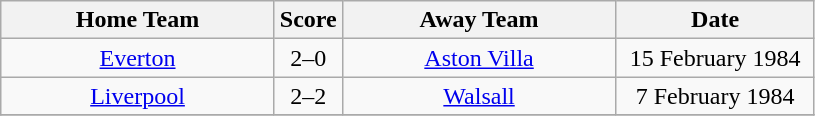<table class="wikitable" style="text-align:center;">
<tr>
<th width=175>Home Team</th>
<th width=20>Score</th>
<th width=175>Away Team</th>
<th width=125>Date</th>
</tr>
<tr>
<td><a href='#'>Everton</a></td>
<td>2–0</td>
<td><a href='#'>Aston Villa</a></td>
<td>15 February 1984</td>
</tr>
<tr>
<td><a href='#'>Liverpool</a></td>
<td>2–2</td>
<td><a href='#'>Walsall</a></td>
<td>7 February 1984</td>
</tr>
<tr>
</tr>
</table>
